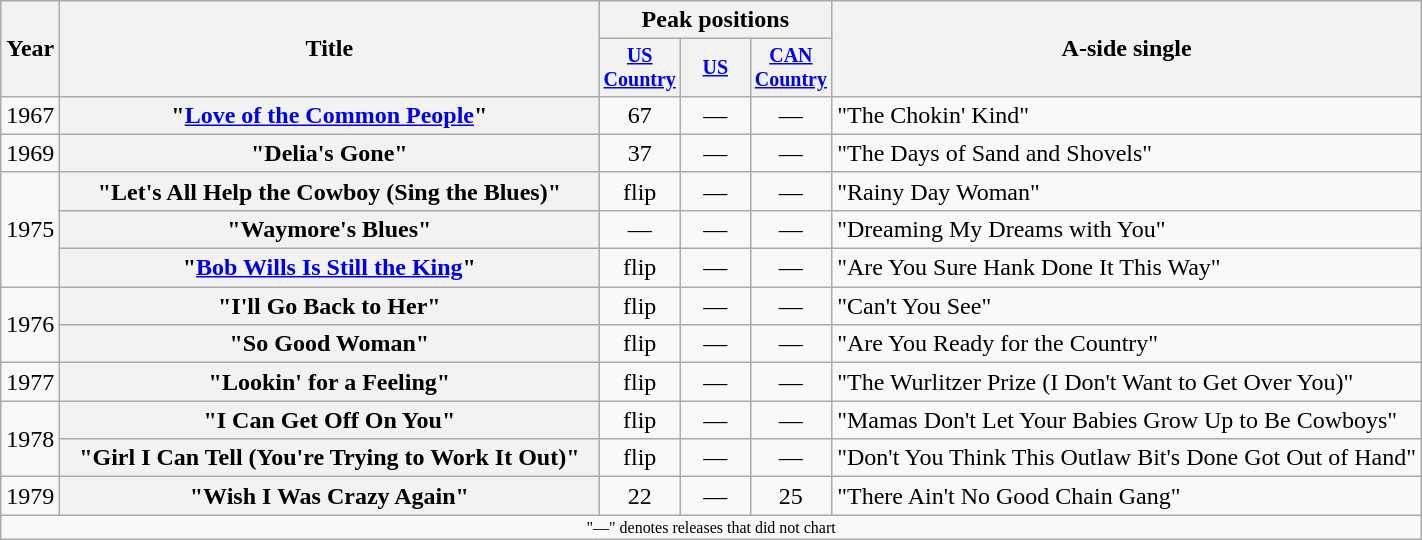<table class="wikitable plainrowheaders" style="text-align:center;">
<tr>
<th rowspan="2">Year</th>
<th rowspan="2" style="width:22em;">Title</th>
<th colspan="3">Peak positions</th>
<th rowspan="2">A-side single</th>
</tr>
<tr style="font-size:smaller;">
<th width="40"><a href='#'>US Country</a><br></th>
<th width="40"><a href='#'>US</a></th>
<th width="40"><a href='#'>CAN Country</a><br></th>
</tr>
<tr>
<td>1967</td>
<th scope="row">"<a href='#'>Love of the Common People</a>"</th>
<td>67</td>
<td>—</td>
<td>—</td>
<td align="left">"The Chokin' Kind"</td>
</tr>
<tr>
<td>1969</td>
<th scope="row">"Delia's Gone"</th>
<td>37</td>
<td>—</td>
<td>—</td>
<td align="left">"The Days of Sand and Shovels"</td>
</tr>
<tr>
<td rowspan="3">1975</td>
<th scope="row">"Let's All Help the Cowboy (Sing the Blues)"</th>
<td>flip</td>
<td>—</td>
<td>—</td>
<td align="left">"Rainy Day Woman"</td>
</tr>
<tr>
<th scope="row">"Waymore's Blues"</th>
<td>—</td>
<td>—</td>
<td>—</td>
<td align="left">"Dreaming My Dreams with You"</td>
</tr>
<tr>
<th scope="row">"<a href='#'>Bob Wills Is Still the King</a>"</th>
<td>flip</td>
<td>—</td>
<td>—</td>
<td align="left">"Are You Sure Hank Done It This Way"</td>
</tr>
<tr>
<td rowspan="2">1976</td>
<th scope="row">"I'll Go Back to Her"</th>
<td>flip</td>
<td>—</td>
<td>—</td>
<td align="left">"Can't You See"</td>
</tr>
<tr>
<th scope="row">"So Good Woman"</th>
<td>flip</td>
<td>—</td>
<td>—</td>
<td align="left">"Are You Ready for the Country"</td>
</tr>
<tr>
<td>1977</td>
<th scope="row">"Lookin' for a Feeling"</th>
<td>flip</td>
<td>—</td>
<td>—</td>
<td align="left">"The Wurlitzer Prize (I Don't Want to Get Over You)"</td>
</tr>
<tr>
<td rowspan="2">1978</td>
<th scope="row">"I Can Get Off On You" </th>
<td>flip</td>
<td>—</td>
<td>—</td>
<td align="left">"Mamas Don't Let Your Babies Grow Up to Be Cowboys"</td>
</tr>
<tr>
<th scope="row">"Girl I Can Tell (You're Trying to Work It Out)"</th>
<td>flip</td>
<td>—</td>
<td>—</td>
<td align="left">"Don't You Think This Outlaw Bit's Done Got Out of Hand"</td>
</tr>
<tr>
<td>1979</td>
<th scope="row">"Wish I Was Crazy Again"<br></th>
<td>22</td>
<td>—</td>
<td>25</td>
<td align="left">"There Ain't No Good Chain Gang"</td>
</tr>
<tr>
<td colspan="6" style="font-size:8pt">"—" denotes releases that did not chart</td>
</tr>
</table>
